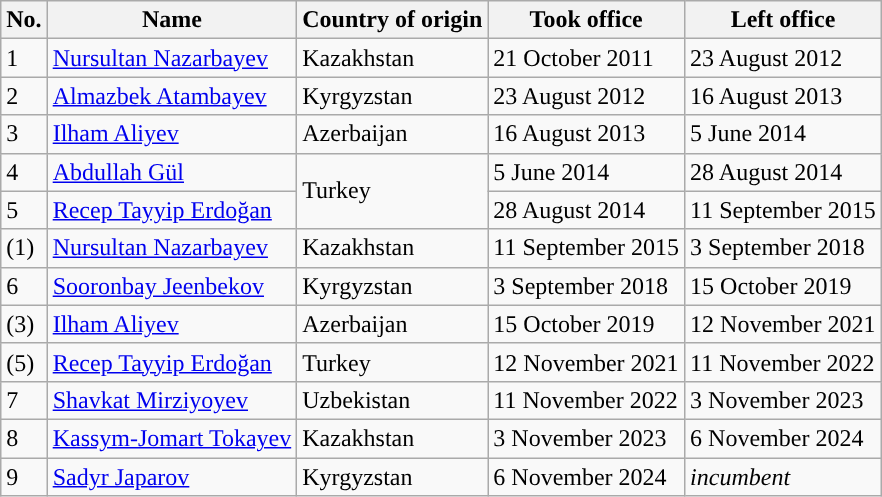<table class="wikitable">
<tr>
<th>No.</th>
<th>Name</th>
<th>Country of origin</th>
<th>Took office</th>
<th>Left office</th>
</tr>
<tr>
<td>1</td>
<td><a href='#'>Nursultan Nazarbayev</a></td>
<td>Kazakhstan</td>
<td>21 October 2011</td>
<td>23 August 2012</td>
</tr>
<tr>
<td>2</td>
<td><a href='#'>Almazbek Atambayev</a></td>
<td>Kyrgyzstan</td>
<td>23 August 2012</td>
<td>16 August 2013</td>
</tr>
<tr>
<td>3</td>
<td><a href='#'>Ilham Aliyev</a></td>
<td>Azerbaijan</td>
<td>16 August 2013</td>
<td>5 June 2014</td>
</tr>
<tr>
<td>4</td>
<td><a href='#'>Abdullah Gül</a></td>
<td rowspan="2">Turkey</td>
<td>5 June 2014</td>
<td>28 August 2014</td>
</tr>
<tr>
<td>5</td>
<td><a href='#'>Recep Tayyip Erdoğan</a></td>
<td>28 August 2014</td>
<td>11 September 2015</td>
</tr>
<tr>
<td>(1)</td>
<td><a href='#'>Nursultan Nazarbayev</a></td>
<td>Kazakhstan</td>
<td>11 September 2015</td>
<td>3 September 2018</td>
</tr>
<tr>
<td>6</td>
<td><a href='#'>Sooronbay Jeenbekov</a></td>
<td>Kyrgyzstan</td>
<td>3 September 2018</td>
<td>15 October 2019</td>
</tr>
<tr>
<td>(3)</td>
<td><a href='#'>Ilham Aliyev</a></td>
<td>Azerbaijan</td>
<td>15 October 2019</td>
<td>12 November 2021</td>
</tr>
<tr>
<td>(5)</td>
<td><a href='#'>Recep Tayyip Erdoğan</a></td>
<td>Turkey</td>
<td>12 November 2021</td>
<td>11 November 2022</td>
</tr>
<tr>
<td>7</td>
<td><a href='#'>Shavkat Mirziyoyev</a></td>
<td>Uzbekistan</td>
<td>11 November 2022</td>
<td>3 November 2023</td>
</tr>
<tr>
<td>8</td>
<td><a href='#'>Kassym-Jomart Tokayev</a></td>
<td>Kazakhstan</td>
<td>3 November 2023</td>
<td>6 November 2024</td>
</tr>
<tr>
<td>9</td>
<td><a href='#'>Sadyr Japarov</a></td>
<td>Kyrgyzstan</td>
<td>6 November 2024</td>
<td><em>incumbent</em></td>
</tr>
</table>
